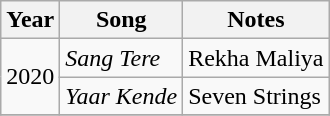<table class="wikitable sortable">
<tr>
<th>Year</th>
<th>Song</th>
<th>Notes</th>
</tr>
<tr>
<td rowspan = "2">2020</td>
<td><em>Sang Tere</em></td>
<td>Rekha Maliya</td>
</tr>
<tr>
<td><em>Yaar Kende</em></td>
<td>Seven Strings</td>
</tr>
<tr>
</tr>
</table>
